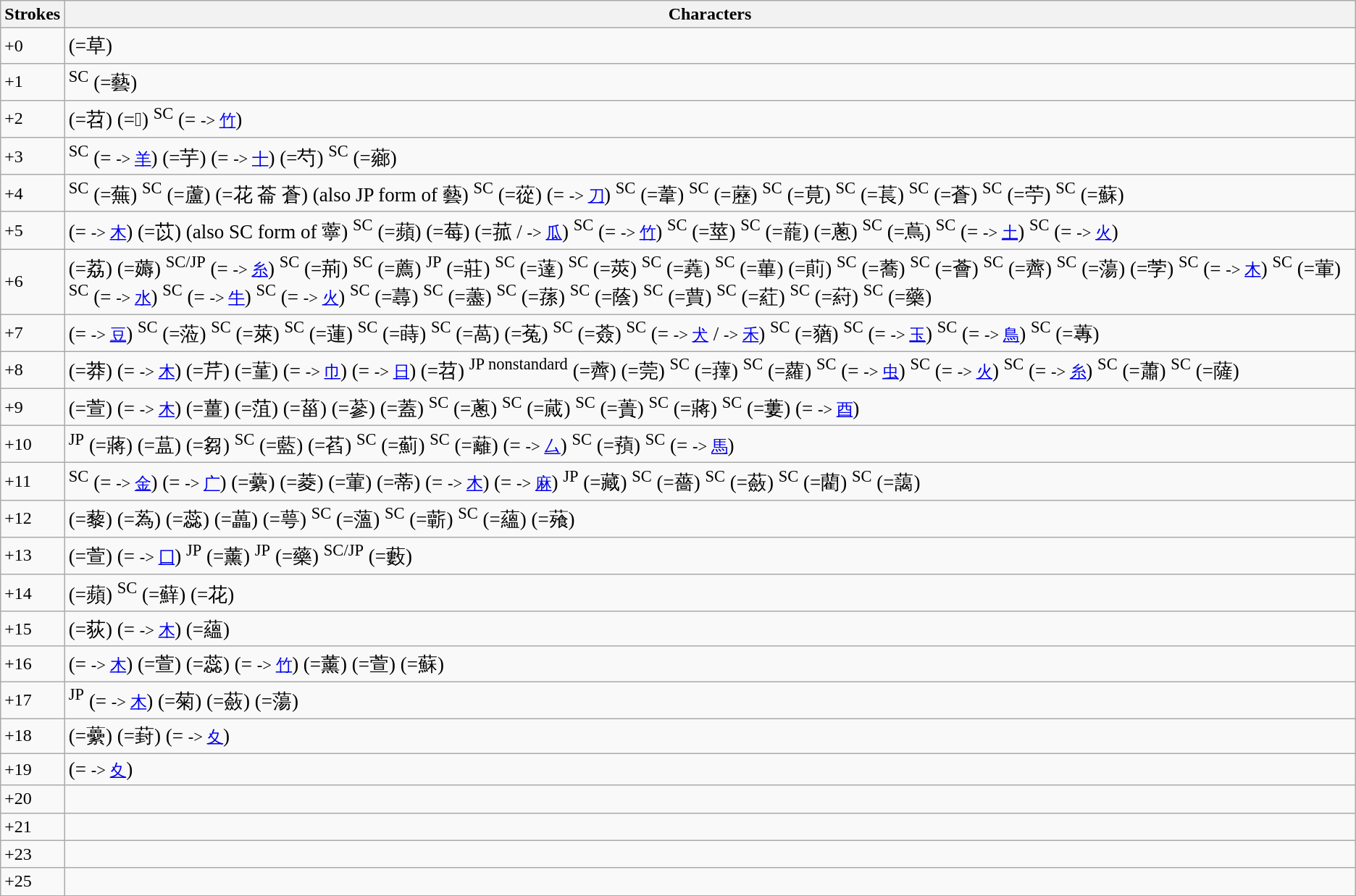<table class="wikitable">
<tr>
<th>Strokes</th>
<th>Characters</th>
</tr>
<tr>
<td>+0</td>
<td style="font-size: large;"> (=草) </td>
</tr>
<tr>
<td>+1</td>
<td style="font-size: large;"><sup>SC</sup> (=藝)</td>
</tr>
<tr>
<td>+2</td>
<td style="font-size: large;">      (=苕)  (=𦫶) <sup>SC</sup> (= <small>-> <a href='#'>竹</a></small>)</td>
</tr>
<tr>
<td>+3</td>
<td style="font-size: large;">     <sup>SC</sup> (= <small>-> <a href='#'>羊</a></small>)     (=芋)         (= <small>-> <a href='#'>十</a></small>)  (=芍)  <sup>SC</sup> (=薌)</td>
</tr>
<tr>
<td>+4</td>
<td style="font-size: large;">    <sup>SC</sup> (=蕪)          <sup>SC</sup> (=蘆)             (=花 菕 蒼)       (also JP form of 藝)        <sup>SC</sup> (=蓯)     (= <small>-> <a href='#'>刀</a></small>)  <sup>SC</sup> (=葦) <sup>SC</sup> (=藶)   <sup>SC</sup> (=莧) <sup>SC</sup> (=萇) <sup>SC</sup> (=蒼) <sup>SC</sup> (=苧) <sup>SC</sup> (=蘇) </td>
</tr>
<tr>
<td>+5</td>
<td style="font-size: large;">          (= <small>-> <a href='#'>木</a></small>)           (=苡)      (also SC form of 薴)                  <sup>SC</sup> (=蘋)  (=莓)    (=菰 /  <small>-> <a href='#'>瓜</a></small>)      <sup>SC</sup> (= <small>-> <a href='#'>竹</a></small>)           <sup>SC</sup> (=莖) <sup>SC</sup> (=蘢)  (=蔥) <sup>SC</sup> (=蔦)  <sup>SC</sup> (= <small>-> <a href='#'>土</a></small>) <sup>SC</sup> (= <small>-> <a href='#'>火</a></small>)</td>
</tr>
<tr>
<td>+6</td>
<td style="font-size: large;">    (=荔)        (=薅)      <sup>SC/JP</sup> (= <small>-> <a href='#'>糸</a></small>)                              <sup>SC</sup> (=荊)          <sup>SC</sup> (=薦)       <sup>JP</sup> (=莊) <sup>SC</sup> (=薘) <sup>SC</sup> (=莢) <sup>SC</sup> (=蕘) <sup>SC</sup> (=蓽)  (=萴) <sup>SC</sup> (=蕎) <sup>SC</sup> (=薈) <sup>SC</sup> (=薺) <sup>SC</sup> (=蕩)  (=茡) <sup>SC</sup> (= <small>-> <a href='#'>木</a></small>) <sup>SC</sup> (=葷) <sup>SC</sup> (= <small>-> <a href='#'>水</a></small>) <sup>SC</sup> (= <small>-> <a href='#'>牛</a></small>) <sup>SC</sup> (= <small>-> <a href='#'>火</a></small>) <sup>SC</sup> (=蕁) <sup>SC</sup> (=藎) <sup>SC</sup> (=蓀) <sup>SC</sup> (=蔭) <sup>SC</sup> (=蕒) <sup>SC</sup> (=葒) <sup>SC</sup> (=葤) <sup>SC</sup> (=藥)</td>
</tr>
<tr>
<td>+7</td>
<td style="font-size: large;">      (= <small>-> <a href='#'>豆</a></small>)                  <sup>SC</sup> (=蒞)                                           <sup>SC</sup> (=萊) <sup>SC</sup> (=蓮) <sup>SC</sup> (=蒔) <sup>SC</sup> (=萵)  (=菟) <sup>SC</sup> (=薟) <sup>SC</sup> (= <small>-> <a href='#'>犬</a></small> /  <small>-> <a href='#'>禾</a></small>) <sup>SC</sup> (=蕕) <sup>SC</sup> (= <small>-> <a href='#'>玉</a></small>) <sup>SC</sup> (= <small>-> <a href='#'>鳥</a></small>)  <sup>SC</sup> (=蓴) </td>
</tr>
<tr>
<td>+8</td>
<td style="font-size: large;">  (=莽)                      (= <small>-> <a href='#'>木</a></small>)                    (=芹)      (=蓳)             (= <small>-> <a href='#'>巾</a></small>)               (= <small>-> <a href='#'>日</a></small>)                (=苕) <sup>JP nonstandard</sup> (=薺)  (=莞)    <sup>SC</sup> (=蘀)   <sup>SC</sup> (=蘿)       <sup>SC</sup> (= <small>-> <a href='#'>虫</a></small>) <sup>SC</sup> (= <small>-> <a href='#'>火</a></small>) <sup>SC</sup> (= <small>-> <a href='#'>糸</a></small>) <sup>SC</sup> (=蕭) <sup>SC</sup> (=薩) </td>
</tr>
<tr>
<td>+9</td>
<td style="font-size: large;">          (=萱)      (= <small>-> <a href='#'>木</a></small>)           (=薑)     (=菹)                   (=菑)         (=蔘)   (=蓋)               <sup>SC</sup> (=蔥)                      <sup>SC</sup> (=蕆)  <sup>SC</sup> (=蕢)  <sup>SC</sup> (=蔣) <sup>SC</sup> (=蔞)    (= <small>-> <a href='#'>酉</a></small>)</td>
</tr>
<tr>
<td>+10</td>
<td style="font-size: large;"><sup>JP</sup> (=蔣)       (=蒀)                         (=芻)                                               <sup>SC</sup> (=藍)  (=萏) <sup>SC</sup> (=薊) <sup>SC</sup> (=蘺)  (= <small>-> <a href='#'>厶</a></small>)  <sup>SC</sup> (=蕷)  <sup>SC</sup> (= <small>-> <a href='#'>馬</a></small>)</td>
</tr>
<tr>
<td>+11</td>
<td style="font-size: large;"><sup>SC</sup> (= <small>-> <a href='#'>金</a></small>)        (= <small>-> <a href='#'>广</a></small>)                      (=虆)     (=菱)             (=葷)    (=蒂)                             (= <small>-> <a href='#'>木</a></small>)    (= <small>-> <a href='#'>麻</a></small>) <sup>JP</sup> (=藏)  <sup>SC</sup> (=薔)  <sup>SC</sup> (=蘞) <sup>SC</sup> (=藺)  <sup>SC</sup> (=藹)</td>
</tr>
<tr>
<td>+12</td>
<td style="font-size: large;">  (=藜)  (=蒍)             (=蕊)  (=藟)               (=萼)                      <sup>SC</sup> (=薀)  <sup>SC</sup> (=蘄)  <sup>SC</sup> (=蘊)  (=薞)</td>
</tr>
<tr>
<td>+13</td>
<td style="font-size: large;">          (=萱)                         (= <small>-> <a href='#'>囗</a></small>)                   <sup>JP</sup> (=薰) <sup>JP</sup> (=藥) <sup>SC/JP</sup> (=藪)</td>
</tr>
<tr>
<td>+14</td>
<td style="font-size: large;">      (=蘋)                                 <sup>SC</sup> (=蘚)  (=花)</td>
</tr>
<tr>
<td>+15</td>
<td style="font-size: large;">              (=荻)                 (= <small>-> <a href='#'>木</a></small>)   (=蘊) </td>
</tr>
<tr>
<td>+16</td>
<td style="font-size: large;"> (= <small>-> <a href='#'>木</a></small>)        (=萱)       (=蕊)           (= <small>-> <a href='#'>竹</a></small>)  (=薰)    (=萱)   (=蘇)  </td>
</tr>
<tr>
<td>+17</td>
<td style="font-size: large;"><sup>JP</sup>   (= <small>-> <a href='#'>木</a></small>)       (=菊)  (=蘞)                 (=蕩) </td>
</tr>
<tr>
<td>+18</td>
<td style="font-size: large;"> (=虆)   (=葑)    (= <small>-> <a href='#'>夊</a></small>)</td>
</tr>
<tr>
<td>+19</td>
<td style="font-size: large;">           (= <small>-> <a href='#'>夊</a></small>)</td>
</tr>
<tr>
<td>+20</td>
<td style="font-size: large;">   </td>
</tr>
<tr>
<td>+21</td>
<td style="font-size: large;">   </td>
</tr>
<tr>
<td>+23</td>
<td style="font-size: large;"></td>
</tr>
<tr>
<td>+25</td>
<td style="font-size: large;"> </td>
</tr>
</table>
